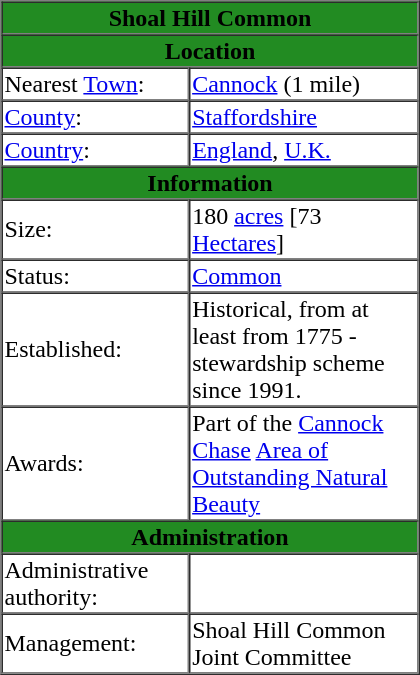<table border="1" cellpadding="1" cellspacing="0"  style="float:right; width:280px;">
<tr>
<th colspan="2"  style="text-align:center; background:ForestGreen;">Shoal Hill Common</th>
</tr>
<tr>
<th colspan="2" style="background:ForestGreen;">Location</th>
</tr>
<tr>
<td>Nearest <a href='#'>Town</a>:</td>
<td><a href='#'>Cannock</a> (1 mile)</td>
</tr>
<tr>
<td><a href='#'>County</a>:</td>
<td><a href='#'>Staffordshire</a></td>
</tr>
<tr>
<td><a href='#'>Country</a>:</td>
<td><a href='#'>England</a>, <a href='#'>U.K.</a></td>
</tr>
<tr>
<th colspan="2" style="background:ForestGreen;">Information</th>
</tr>
<tr>
<td>Size:</td>
<td>180 <a href='#'>acres</a> [73 <a href='#'>Hectares</a>]</td>
</tr>
<tr>
<td style="width:45%;">Status:</td>
<td><a href='#'>Common</a></td>
</tr>
<tr>
<td>Established:</td>
<td>Historical, from at least from 1775 - stewardship scheme since 1991.</td>
</tr>
<tr>
<td>Awards:</td>
<td>Part of the <a href='#'>Cannock Chase</a> <a href='#'>Area of Outstanding Natural Beauty</a></td>
</tr>
<tr>
<th colspan="2" style="background:ForestGreen;">Administration</th>
</tr>
<tr>
<td>Administrative authority:</td>
<td></td>
</tr>
<tr>
<td>Management:</td>
<td>Shoal Hill Common Joint Committee</td>
</tr>
</table>
